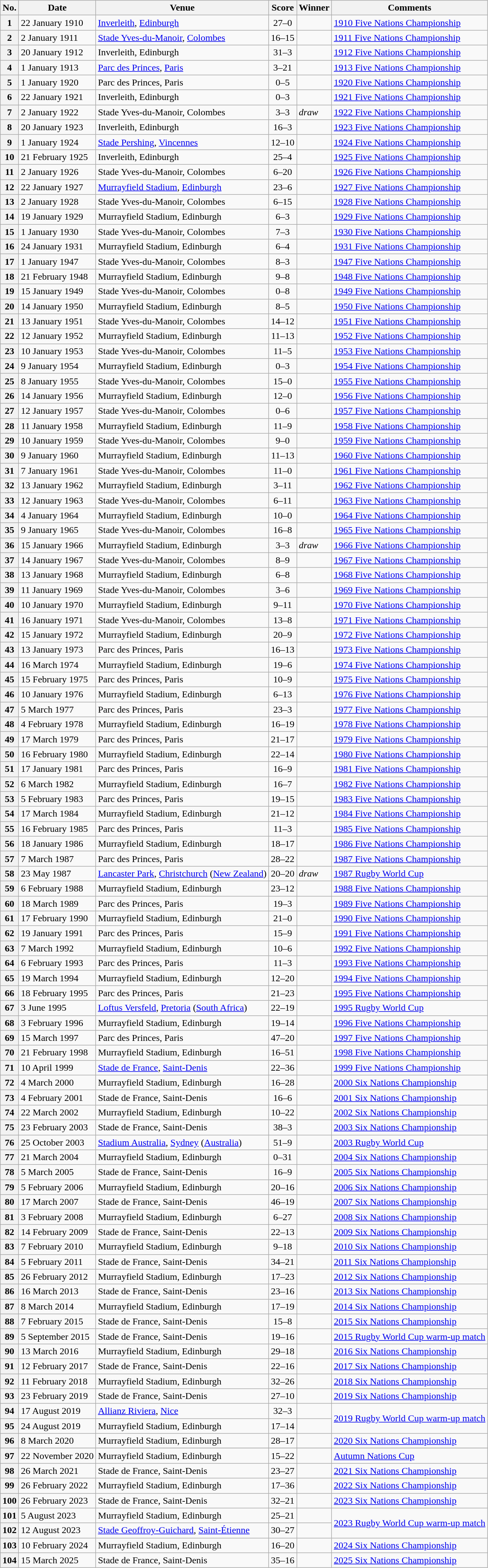<table class="wikitable">
<tr>
<th>No.</th>
<th>Date</th>
<th>Venue</th>
<th>Score</th>
<th>Winner</th>
<th>Comments</th>
</tr>
<tr>
<th>1</th>
<td>22 January 1910</td>
<td><a href='#'>Inverleith</a>, <a href='#'>Edinburgh</a></td>
<td align="center">27–0</td>
<td></td>
<td><a href='#'>1910 Five Nations Championship</a></td>
</tr>
<tr>
<th>2</th>
<td>2 January 1911</td>
<td><a href='#'>Stade Yves-du-Manoir</a>, <a href='#'>Colombes</a></td>
<td align="center">16–15</td>
<td></td>
<td><a href='#'>1911 Five Nations Championship</a></td>
</tr>
<tr>
<th>3</th>
<td>20 January 1912</td>
<td>Inverleith, Edinburgh</td>
<td align="center">31–3</td>
<td></td>
<td><a href='#'>1912 Five Nations Championship</a></td>
</tr>
<tr>
<th>4</th>
<td>1 January 1913</td>
<td><a href='#'>Parc des Princes</a>, <a href='#'>Paris</a></td>
<td align="center">3–21</td>
<td></td>
<td><a href='#'>1913 Five Nations Championship</a></td>
</tr>
<tr>
<th>5</th>
<td>1 January 1920</td>
<td>Parc des Princes, Paris</td>
<td align="center">0–5</td>
<td></td>
<td><a href='#'>1920 Five Nations Championship</a></td>
</tr>
<tr>
<th>6</th>
<td>22 January 1921</td>
<td>Inverleith, Edinburgh</td>
<td align="center">0–3</td>
<td></td>
<td><a href='#'>1921 Five Nations Championship</a></td>
</tr>
<tr>
<th>7</th>
<td>2 January 1922</td>
<td>Stade Yves-du-Manoir, Colombes</td>
<td align="center">3–3</td>
<td> <em>draw</em></td>
<td><a href='#'>1922 Five Nations Championship</a></td>
</tr>
<tr>
<th>8</th>
<td>20 January 1923</td>
<td>Inverleith, Edinburgh</td>
<td align="center">16–3</td>
<td></td>
<td><a href='#'>1923 Five Nations Championship</a></td>
</tr>
<tr>
<th>9</th>
<td>1 January 1924</td>
<td><a href='#'>Stade Pershing</a>, <a href='#'>Vincennes</a></td>
<td align="center">12–10</td>
<td></td>
<td><a href='#'>1924 Five Nations Championship</a></td>
</tr>
<tr>
<th>10</th>
<td>21 February 1925</td>
<td>Inverleith, Edinburgh</td>
<td align="center">25–4</td>
<td></td>
<td><a href='#'>1925 Five Nations Championship</a></td>
</tr>
<tr>
<th>11</th>
<td>2 January 1926</td>
<td>Stade Yves-du-Manoir, Colombes</td>
<td align="center">6–20</td>
<td></td>
<td><a href='#'>1926 Five Nations Championship</a></td>
</tr>
<tr>
<th>12</th>
<td>22 January 1927</td>
<td><a href='#'>Murrayfield Stadium</a>, <a href='#'>Edinburgh</a></td>
<td align="center">23–6</td>
<td></td>
<td><a href='#'>1927 Five Nations Championship</a></td>
</tr>
<tr>
<th>13</th>
<td>2 January 1928</td>
<td>Stade Yves-du-Manoir, Colombes</td>
<td align="center">6–15</td>
<td></td>
<td><a href='#'>1928 Five Nations Championship</a></td>
</tr>
<tr>
<th>14</th>
<td>19 January 1929</td>
<td>Murrayfield Stadium, Edinburgh</td>
<td align="center">6–3</td>
<td></td>
<td><a href='#'>1929 Five Nations Championship</a></td>
</tr>
<tr>
<th>15</th>
<td>1 January 1930</td>
<td>Stade Yves-du-Manoir, Colombes</td>
<td align="center">7–3</td>
<td></td>
<td><a href='#'>1930 Five Nations Championship</a></td>
</tr>
<tr>
<th>16</th>
<td>24 January 1931</td>
<td>Murrayfield Stadium, Edinburgh</td>
<td align="center">6–4</td>
<td></td>
<td><a href='#'>1931 Five Nations Championship</a></td>
</tr>
<tr>
<th>17</th>
<td>1 January 1947</td>
<td>Stade Yves-du-Manoir, Colombes</td>
<td align="center">8–3</td>
<td></td>
<td><a href='#'>1947 Five Nations Championship</a></td>
</tr>
<tr>
<th>18</th>
<td>21 February 1948</td>
<td>Murrayfield Stadium, Edinburgh</td>
<td align="center">9–8</td>
<td></td>
<td><a href='#'>1948 Five Nations Championship</a></td>
</tr>
<tr>
<th>19</th>
<td>15 January 1949</td>
<td>Stade Yves-du-Manoir, Colombes</td>
<td align="center">0–8</td>
<td></td>
<td><a href='#'>1949 Five Nations Championship</a></td>
</tr>
<tr>
<th>20</th>
<td>14 January 1950</td>
<td>Murrayfield Stadium, Edinburgh</td>
<td align="center">8–5</td>
<td></td>
<td><a href='#'>1950 Five Nations Championship</a></td>
</tr>
<tr>
<th>21</th>
<td>13 January 1951</td>
<td>Stade Yves-du-Manoir, Colombes</td>
<td align="center">14–12</td>
<td></td>
<td><a href='#'>1951 Five Nations Championship</a></td>
</tr>
<tr>
<th>22</th>
<td>12 January 1952</td>
<td>Murrayfield Stadium, Edinburgh</td>
<td align="center">11–13</td>
<td></td>
<td><a href='#'>1952 Five Nations Championship</a></td>
</tr>
<tr>
<th>23</th>
<td>10 January 1953</td>
<td>Stade Yves-du-Manoir, Colombes</td>
<td align="center">11–5</td>
<td></td>
<td><a href='#'>1953 Five Nations Championship</a></td>
</tr>
<tr>
<th>24</th>
<td>9 January 1954</td>
<td>Murrayfield Stadium, Edinburgh</td>
<td align="center">0–3</td>
<td></td>
<td><a href='#'>1954 Five Nations Championship</a></td>
</tr>
<tr>
<th>25</th>
<td>8 January 1955</td>
<td>Stade Yves-du-Manoir, Colombes</td>
<td align="center">15–0</td>
<td></td>
<td><a href='#'>1955 Five Nations Championship</a></td>
</tr>
<tr>
<th>26</th>
<td>14 January 1956</td>
<td>Murrayfield Stadium, Edinburgh</td>
<td align="center">12–0</td>
<td></td>
<td><a href='#'>1956 Five Nations Championship</a></td>
</tr>
<tr>
<th>27</th>
<td>12 January 1957</td>
<td>Stade Yves-du-Manoir, Colombes</td>
<td align="center">0–6</td>
<td></td>
<td><a href='#'>1957 Five Nations Championship</a></td>
</tr>
<tr>
<th>28</th>
<td>11 January 1958</td>
<td>Murrayfield Stadium, Edinburgh</td>
<td align="center">11–9</td>
<td></td>
<td><a href='#'>1958 Five Nations Championship</a></td>
</tr>
<tr>
<th>29</th>
<td>10 January 1959</td>
<td>Stade Yves-du-Manoir, Colombes</td>
<td align="center">9–0</td>
<td></td>
<td><a href='#'>1959 Five Nations Championship</a></td>
</tr>
<tr>
<th>30</th>
<td>9 January 1960</td>
<td>Murrayfield Stadium, Edinburgh</td>
<td align="center">11–13</td>
<td></td>
<td><a href='#'>1960 Five Nations Championship</a></td>
</tr>
<tr>
<th>31</th>
<td>7 January 1961</td>
<td>Stade Yves-du-Manoir, Colombes</td>
<td align="center">11–0</td>
<td></td>
<td><a href='#'>1961 Five Nations Championship</a></td>
</tr>
<tr>
<th>32</th>
<td>13 January 1962</td>
<td>Murrayfield Stadium, Edinburgh</td>
<td align="center">3–11</td>
<td></td>
<td><a href='#'>1962 Five Nations Championship</a></td>
</tr>
<tr>
<th>33</th>
<td>12 January 1963</td>
<td>Stade Yves-du-Manoir, Colombes</td>
<td align="center">6–11</td>
<td></td>
<td><a href='#'>1963 Five Nations Championship</a></td>
</tr>
<tr>
<th>34</th>
<td>4 January 1964</td>
<td>Murrayfield Stadium, Edinburgh</td>
<td align="center">10–0</td>
<td></td>
<td><a href='#'>1964 Five Nations Championship</a></td>
</tr>
<tr>
<th>35</th>
<td>9 January 1965</td>
<td>Stade Yves-du-Manoir, Colombes</td>
<td align="center">16–8</td>
<td></td>
<td><a href='#'>1965 Five Nations Championship</a></td>
</tr>
<tr>
<th>36</th>
<td>15 January 1966</td>
<td>Murrayfield Stadium, Edinburgh</td>
<td align="center">3–3</td>
<td> <em>draw</em></td>
<td><a href='#'>1966 Five Nations Championship</a></td>
</tr>
<tr>
<th>37</th>
<td>14 January 1967</td>
<td>Stade Yves-du-Manoir, Colombes</td>
<td align="center">8–9</td>
<td></td>
<td><a href='#'>1967 Five Nations Championship</a></td>
</tr>
<tr>
<th>38</th>
<td>13 January 1968</td>
<td>Murrayfield Stadium, Edinburgh</td>
<td align="center">6–8</td>
<td></td>
<td><a href='#'>1968 Five Nations Championship</a></td>
</tr>
<tr>
<th>39</th>
<td>11 January 1969</td>
<td>Stade Yves-du-Manoir, Colombes</td>
<td align="center">3–6</td>
<td></td>
<td><a href='#'>1969 Five Nations Championship</a></td>
</tr>
<tr>
<th>40</th>
<td>10 January 1970</td>
<td>Murrayfield Stadium, Edinburgh</td>
<td align="center">9–11</td>
<td></td>
<td><a href='#'>1970 Five Nations Championship</a></td>
</tr>
<tr>
<th>41</th>
<td>16 January 1971</td>
<td>Stade Yves-du-Manoir, Colombes</td>
<td align="center">13–8</td>
<td></td>
<td><a href='#'>1971 Five Nations Championship</a></td>
</tr>
<tr>
<th>42</th>
<td>15 January 1972</td>
<td>Murrayfield Stadium, Edinburgh</td>
<td align="center">20–9</td>
<td></td>
<td><a href='#'>1972 Five Nations Championship</a></td>
</tr>
<tr>
<th>43</th>
<td>13 January 1973</td>
<td>Parc des Princes, Paris</td>
<td align="center">16–13</td>
<td></td>
<td><a href='#'>1973 Five Nations Championship</a></td>
</tr>
<tr>
<th>44</th>
<td>16 March 1974</td>
<td>Murrayfield Stadium, Edinburgh</td>
<td align="center">19–6</td>
<td></td>
<td><a href='#'>1974 Five Nations Championship</a></td>
</tr>
<tr>
<th>45</th>
<td>15 February 1975</td>
<td>Parc des Princes, Paris</td>
<td align="center">10–9</td>
<td></td>
<td><a href='#'>1975 Five Nations Championship</a></td>
</tr>
<tr>
<th>46</th>
<td>10 January 1976</td>
<td>Murrayfield Stadium, Edinburgh</td>
<td align="center">6–13</td>
<td></td>
<td><a href='#'>1976 Five Nations Championship</a></td>
</tr>
<tr>
<th>47</th>
<td>5 March 1977</td>
<td>Parc des Princes, Paris</td>
<td align="center">23–3</td>
<td></td>
<td><a href='#'>1977 Five Nations Championship</a></td>
</tr>
<tr>
<th>48</th>
<td>4 February 1978</td>
<td>Murrayfield Stadium, Edinburgh</td>
<td align="center">16–19</td>
<td></td>
<td><a href='#'>1978 Five Nations Championship</a></td>
</tr>
<tr>
<th>49</th>
<td>17 March 1979</td>
<td>Parc des Princes, Paris</td>
<td align="center">21–17</td>
<td></td>
<td><a href='#'>1979 Five Nations Championship</a></td>
</tr>
<tr>
<th>50</th>
<td>16 February 1980</td>
<td>Murrayfield Stadium, Edinburgh</td>
<td align="center">22–14</td>
<td></td>
<td><a href='#'>1980 Five Nations Championship</a></td>
</tr>
<tr>
<th>51</th>
<td>17 January 1981</td>
<td>Parc des Princes, Paris</td>
<td align="center">16–9</td>
<td></td>
<td><a href='#'>1981 Five Nations Championship</a></td>
</tr>
<tr>
<th>52</th>
<td>6 March 1982</td>
<td>Murrayfield Stadium, Edinburgh</td>
<td align="center">16–7</td>
<td></td>
<td><a href='#'>1982 Five Nations Championship</a></td>
</tr>
<tr>
<th>53</th>
<td>5 February 1983</td>
<td>Parc des Princes, Paris</td>
<td align="center">19–15</td>
<td></td>
<td><a href='#'>1983 Five Nations Championship</a></td>
</tr>
<tr>
<th>54</th>
<td>17 March 1984</td>
<td>Murrayfield Stadium, Edinburgh</td>
<td align="center">21–12</td>
<td></td>
<td><a href='#'>1984 Five Nations Championship</a></td>
</tr>
<tr>
<th>55</th>
<td>16 February 1985</td>
<td>Parc des Princes, Paris</td>
<td align="center">11–3</td>
<td></td>
<td><a href='#'>1985 Five Nations Championship</a></td>
</tr>
<tr>
<th>56</th>
<td>18 January 1986</td>
<td>Murrayfield Stadium, Edinburgh</td>
<td align="center">18–17</td>
<td></td>
<td><a href='#'>1986 Five Nations Championship</a></td>
</tr>
<tr>
<th>57</th>
<td>7 March 1987</td>
<td>Parc des Princes, Paris</td>
<td align="center">28–22</td>
<td></td>
<td><a href='#'>1987 Five Nations Championship</a></td>
</tr>
<tr>
<th>58</th>
<td>23 May 1987</td>
<td><a href='#'>Lancaster Park</a>, <a href='#'>Christchurch</a> (<a href='#'>New Zealand</a>)</td>
<td align="center">20–20</td>
<td> <em>draw</em></td>
<td><a href='#'>1987 Rugby World Cup</a></td>
</tr>
<tr>
<th>59</th>
<td>6 February 1988</td>
<td>Murrayfield Stadium, Edinburgh</td>
<td align="center">23–12</td>
<td></td>
<td><a href='#'>1988 Five Nations Championship</a></td>
</tr>
<tr>
<th>60</th>
<td>18 March 1989</td>
<td>Parc des Princes, Paris</td>
<td align="center">19–3</td>
<td></td>
<td><a href='#'>1989 Five Nations Championship</a></td>
</tr>
<tr>
<th>61</th>
<td>17 February 1990</td>
<td>Murrayfield Stadium, Edinburgh</td>
<td align="center">21–0</td>
<td></td>
<td><a href='#'>1990 Five Nations Championship</a></td>
</tr>
<tr>
<th>62</th>
<td>19 January 1991</td>
<td>Parc des Princes, Paris</td>
<td align="center">15–9</td>
<td></td>
<td><a href='#'>1991 Five Nations Championship</a></td>
</tr>
<tr>
<th>63</th>
<td>7 March 1992</td>
<td>Murrayfield Stadium, Edinburgh</td>
<td align="center">10–6</td>
<td></td>
<td><a href='#'>1992 Five Nations Championship</a></td>
</tr>
<tr>
<th>64</th>
<td>6 February 1993</td>
<td>Parc des Princes, Paris</td>
<td align="center">11–3</td>
<td></td>
<td><a href='#'>1993 Five Nations Championship</a></td>
</tr>
<tr>
<th>65</th>
<td>19 March 1994</td>
<td>Murrayfield Stadium, Edinburgh</td>
<td align="center">12–20</td>
<td></td>
<td><a href='#'>1994 Five Nations Championship</a></td>
</tr>
<tr>
<th>66</th>
<td>18 February 1995</td>
<td>Parc des Princes, Paris</td>
<td align="center">21–23</td>
<td></td>
<td><a href='#'>1995 Five Nations Championship</a></td>
</tr>
<tr>
<th>67</th>
<td>3 June 1995</td>
<td><a href='#'>Loftus Versfeld</a>, <a href='#'>Pretoria</a> (<a href='#'>South Africa</a>)</td>
<td align="center">22–19</td>
<td></td>
<td><a href='#'>1995 Rugby World Cup</a></td>
</tr>
<tr>
<th>68</th>
<td>3 February 1996</td>
<td>Murrayfield Stadium, Edinburgh</td>
<td align="center">19–14</td>
<td></td>
<td><a href='#'>1996 Five Nations Championship</a></td>
</tr>
<tr>
<th>69</th>
<td>15 March 1997</td>
<td>Parc des Princes, Paris</td>
<td align="center">47–20</td>
<td></td>
<td><a href='#'>1997 Five Nations Championship</a></td>
</tr>
<tr>
<th>70</th>
<td>21 February 1998</td>
<td>Murrayfield Stadium, Edinburgh</td>
<td align="center">16–51</td>
<td></td>
<td><a href='#'>1998 Five Nations Championship</a></td>
</tr>
<tr>
<th>71</th>
<td>10 April 1999</td>
<td><a href='#'>Stade de France</a>, <a href='#'>Saint-Denis</a></td>
<td align="center">22–36</td>
<td></td>
<td><a href='#'>1999 Five Nations Championship</a></td>
</tr>
<tr>
<th>72</th>
<td>4 March 2000</td>
<td>Murrayfield Stadium, Edinburgh</td>
<td align="center">16–28</td>
<td></td>
<td><a href='#'>2000 Six Nations Championship</a></td>
</tr>
<tr>
<th>73</th>
<td>4 February 2001</td>
<td>Stade de France, Saint-Denis</td>
<td align="center">16–6</td>
<td></td>
<td><a href='#'>2001 Six Nations Championship</a></td>
</tr>
<tr>
<th>74</th>
<td>22 March 2002</td>
<td>Murrayfield Stadium, Edinburgh</td>
<td align="center">10–22</td>
<td></td>
<td><a href='#'>2002 Six Nations Championship</a></td>
</tr>
<tr>
<th>75</th>
<td>23 February 2003</td>
<td>Stade de France, Saint-Denis</td>
<td align="center">38–3</td>
<td></td>
<td><a href='#'>2003 Six Nations Championship</a></td>
</tr>
<tr>
<th>76</th>
<td>25 October 2003</td>
<td><a href='#'>Stadium Australia</a>, <a href='#'>Sydney</a> (<a href='#'>Australia</a>)</td>
<td align="center">51–9</td>
<td></td>
<td><a href='#'>2003 Rugby World Cup</a></td>
</tr>
<tr>
<th>77</th>
<td>21 March 2004</td>
<td>Murrayfield Stadium, Edinburgh</td>
<td align="center">0–31</td>
<td></td>
<td><a href='#'>2004 Six Nations Championship</a></td>
</tr>
<tr>
<th>78</th>
<td>5 March 2005</td>
<td>Stade de France, Saint-Denis</td>
<td align="center">16–9</td>
<td></td>
<td><a href='#'>2005 Six Nations Championship</a></td>
</tr>
<tr>
<th>79</th>
<td>5 February 2006</td>
<td>Murrayfield Stadium, Edinburgh</td>
<td align="center">20–16</td>
<td></td>
<td><a href='#'>2006 Six Nations Championship</a></td>
</tr>
<tr>
<th>80</th>
<td>17 March 2007</td>
<td>Stade de France, Saint-Denis</td>
<td align="center">46–19</td>
<td></td>
<td><a href='#'>2007 Six Nations Championship</a></td>
</tr>
<tr>
<th>81</th>
<td>3 February 2008</td>
<td>Murrayfield Stadium, Edinburgh</td>
<td align="center">6–27</td>
<td></td>
<td><a href='#'>2008 Six Nations Championship</a></td>
</tr>
<tr>
<th>82</th>
<td>14 February 2009</td>
<td>Stade de France, Saint-Denis</td>
<td align="center">22–13</td>
<td></td>
<td><a href='#'>2009 Six Nations Championship</a></td>
</tr>
<tr>
<th>83</th>
<td>7 February 2010</td>
<td>Murrayfield Stadium, Edinburgh</td>
<td align="center">9–18</td>
<td></td>
<td><a href='#'>2010 Six Nations Championship</a></td>
</tr>
<tr>
<th>84</th>
<td>5 February 2011</td>
<td>Stade de France, Saint-Denis</td>
<td align="center">34–21</td>
<td></td>
<td><a href='#'>2011 Six Nations Championship</a></td>
</tr>
<tr>
<th>85</th>
<td>26 February 2012</td>
<td>Murrayfield Stadium, Edinburgh</td>
<td align="center">17–23</td>
<td></td>
<td><a href='#'>2012 Six Nations Championship</a></td>
</tr>
<tr>
<th>86</th>
<td>16 March 2013</td>
<td>Stade de France, Saint-Denis</td>
<td align="center">23–16</td>
<td></td>
<td><a href='#'>2013 Six Nations Championship</a></td>
</tr>
<tr>
<th>87</th>
<td>8 March 2014</td>
<td>Murrayfield Stadium, Edinburgh</td>
<td align="center">17–19</td>
<td></td>
<td><a href='#'>2014 Six Nations Championship</a></td>
</tr>
<tr>
<th>88</th>
<td>7 February 2015</td>
<td>Stade de France, Saint-Denis</td>
<td align="center">15–8</td>
<td></td>
<td><a href='#'>2015 Six Nations Championship</a></td>
</tr>
<tr>
<th>89</th>
<td>5 September 2015</td>
<td>Stade de France, Saint-Denis</td>
<td align="center">19–16</td>
<td></td>
<td><a href='#'>2015 Rugby World Cup warm-up match</a></td>
</tr>
<tr>
<th>90</th>
<td>13 March 2016</td>
<td>Murrayfield Stadium, Edinburgh</td>
<td align="center">29–18</td>
<td></td>
<td><a href='#'>2016 Six Nations Championship</a></td>
</tr>
<tr>
<th>91</th>
<td>12 February 2017</td>
<td>Stade de France, Saint-Denis</td>
<td align="center">22–16</td>
<td></td>
<td><a href='#'>2017 Six Nations Championship</a></td>
</tr>
<tr>
<th>92</th>
<td>11 February 2018</td>
<td>Murrayfield Stadium, Edinburgh</td>
<td align="center">32–26</td>
<td></td>
<td><a href='#'>2018 Six Nations Championship</a></td>
</tr>
<tr>
<th>93</th>
<td>23 February 2019</td>
<td>Stade de France, Saint-Denis</td>
<td align="center">27–10</td>
<td></td>
<td><a href='#'>2019 Six Nations Championship</a></td>
</tr>
<tr>
<th>94</th>
<td>17 August 2019</td>
<td><a href='#'>Allianz Riviera</a>, <a href='#'>Nice</a></td>
<td align="center">32–3</td>
<td></td>
<td rowspan=2><a href='#'>2019 Rugby World Cup warm-up match</a></td>
</tr>
<tr>
<th>95</th>
<td>24 August 2019</td>
<td>Murrayfield Stadium, Edinburgh</td>
<td align="center">17–14</td>
<td></td>
</tr>
<tr>
<th>96</th>
<td>8 March 2020</td>
<td>Murrayfield Stadium, Edinburgh</td>
<td align="center">28–17</td>
<td></td>
<td><a href='#'>2020 Six Nations Championship</a></td>
</tr>
<tr>
</tr>
<tr>
<th>97</th>
<td>22 November 2020</td>
<td>Murrayfield Stadium, Edinburgh</td>
<td align="center">15–22</td>
<td></td>
<td><a href='#'>Autumn Nations Cup</a></td>
</tr>
<tr>
<th>98</th>
<td>26 March 2021</td>
<td>Stade de France, Saint-Denis</td>
<td align="center">23–27</td>
<td></td>
<td><a href='#'>2021 Six Nations Championship</a></td>
</tr>
<tr>
<th>99</th>
<td>26 February 2022</td>
<td>Murrayfield Stadium, Edinburgh</td>
<td align="center">17–36</td>
<td></td>
<td><a href='#'>2022 Six Nations Championship</a></td>
</tr>
<tr>
<th>100</th>
<td>26 February 2023</td>
<td>Stade de France, Saint-Denis</td>
<td align="center">32–21</td>
<td></td>
<td><a href='#'>2023 Six Nations Championship</a></td>
</tr>
<tr>
<th>101</th>
<td>5 August 2023</td>
<td>Murrayfield Stadium, Edinburgh</td>
<td align="center">25–21</td>
<td></td>
<td rowspan=2><a href='#'>2023 Rugby World Cup warm-up match</a></td>
</tr>
<tr>
<th>102</th>
<td>12 August 2023</td>
<td><a href='#'>Stade Geoffroy-Guichard</a>, <a href='#'>Saint-Étienne</a></td>
<td align="center">30–27</td>
<td></td>
</tr>
<tr>
<th>103</th>
<td>10 February 2024</td>
<td>Murrayfield Stadium, Edinburgh</td>
<td align="center">16–20</td>
<td></td>
<td><a href='#'>2024 Six Nations Championship</a></td>
</tr>
<tr>
<th>104</th>
<td>15 March 2025</td>
<td>Stade de France, Saint-Denis</td>
<td align="center">35–16</td>
<td></td>
<td><a href='#'>2025 Six Nations Championship</a></td>
</tr>
</table>
